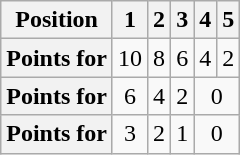<table class="wikitable floatright" style="text-align: center">
<tr>
<th scope="col">Position</th>
<th scope="col">1</th>
<th scope="col">2</th>
<th scope="col">3</th>
<th scope="col">4</th>
<th scope="col">5</th>
</tr>
<tr>
<th scope="row">Points for </th>
<td>10</td>
<td>8</td>
<td>6</td>
<td>4</td>
<td>2</td>
</tr>
<tr>
<th scope="row">Points for </th>
<td>6</td>
<td>4</td>
<td>2</td>
<td colspan=2>0</td>
</tr>
<tr>
<th scope="row">Points for </th>
<td>3</td>
<td>2</td>
<td>1</td>
<td colspan=2>0</td>
</tr>
</table>
